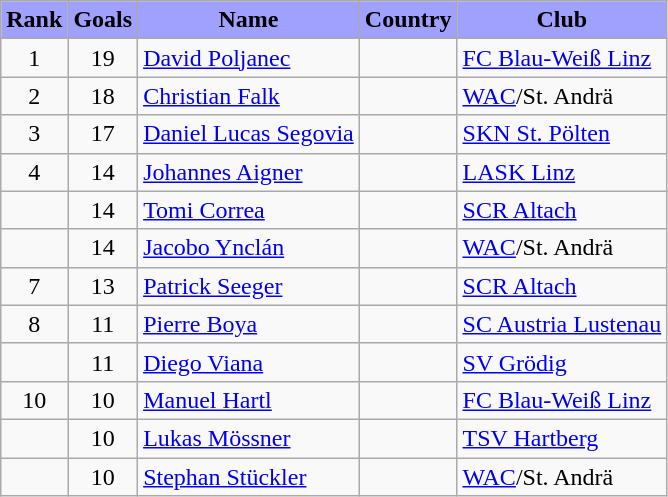<table class="wikitable">
<tr>
<th style="background:#A0A0FF;">Rank</th>
<th style="background:#A0A0FF;">Goals</th>
<th style="background:#A0A0FF;">Name</th>
<th style="background:#A0A0FF;">Country</th>
<th style="background:#A0A0FF;">Club</th>
</tr>
<tr>
<td align=center>1</td>
<td align=center>19</td>
<td><a href='#'>David Poljanec</a></td>
<td></td>
<td><a href='#'>FC Blau-Weiß Linz</a></td>
</tr>
<tr>
<td align=center>2</td>
<td align=center>18</td>
<td><a href='#'>Christian Falk</a></td>
<td></td>
<td><a href='#'>WAC</a>/St. Andrä</td>
</tr>
<tr>
<td align=center>3</td>
<td align=center>17</td>
<td><a href='#'>Daniel Lucas Segovia</a></td>
<td></td>
<td><a href='#'>SKN St. Pölten</a></td>
</tr>
<tr>
<td align=center>4</td>
<td align=center>14</td>
<td><a href='#'>Johannes Aigner</a></td>
<td></td>
<td><a href='#'>LASK Linz</a></td>
</tr>
<tr>
<td align=center></td>
<td align=center>14</td>
<td><a href='#'>Tomi Correa</a></td>
<td></td>
<td><a href='#'>SCR Altach</a></td>
</tr>
<tr>
<td align=center></td>
<td align=center>14</td>
<td><a href='#'>Jacobo Ynclán</a></td>
<td></td>
<td><a href='#'>WAC</a>/St. Andrä</td>
</tr>
<tr>
<td align=center>7</td>
<td align=center>13</td>
<td><a href='#'>Patrick Seeger</a></td>
<td></td>
<td><a href='#'>SCR Altach</a></td>
</tr>
<tr>
<td align=center>8</td>
<td align=center>11</td>
<td><a href='#'>Pierre Boya</a></td>
<td></td>
<td><a href='#'>SC Austria Lustenau</a></td>
</tr>
<tr>
<td align=center></td>
<td align=center>11</td>
<td><a href='#'>Diego Viana</a></td>
<td></td>
<td><a href='#'>SV Grödig</a></td>
</tr>
<tr>
<td align=center>10</td>
<td align=center>10</td>
<td><a href='#'>Manuel Hartl</a></td>
<td></td>
<td><a href='#'>FC Blau-Weiß Linz</a></td>
</tr>
<tr>
<td align=center></td>
<td align=center>10</td>
<td><a href='#'>Lukas Mössner</a></td>
<td></td>
<td><a href='#'>TSV Hartberg</a></td>
</tr>
<tr>
<td align=center></td>
<td align=center>10</td>
<td><a href='#'>Stephan Stückler</a></td>
<td></td>
<td><a href='#'>WAC</a>/St. Andrä</td>
</tr>
</table>
